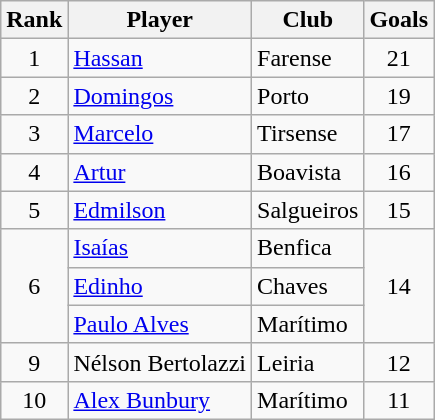<table class="wikitable" style="text-align:center;">
<tr>
<th>Rank</th>
<th>Player</th>
<th>Club</th>
<th>Goals</th>
</tr>
<tr>
<td>1</td>
<td align="left"> <a href='#'>Hassan</a></td>
<td align="left">Farense</td>
<td>21</td>
</tr>
<tr>
<td>2</td>
<td align="left"> <a href='#'>Domingos</a></td>
<td align="left">Porto</td>
<td>19</td>
</tr>
<tr>
<td>3</td>
<td align="left"> <a href='#'>Marcelo</a></td>
<td align="left">Tirsense</td>
<td>17</td>
</tr>
<tr>
<td>4</td>
<td align="left"> <a href='#'>Artur</a></td>
<td align="left">Boavista</td>
<td>16</td>
</tr>
<tr>
<td>5</td>
<td align="left"> <a href='#'>Edmilson</a></td>
<td align="left">Salgueiros</td>
<td>15</td>
</tr>
<tr>
<td rowspan=3>6</td>
<td align="left"> <a href='#'>Isaías</a></td>
<td align="left">Benfica</td>
<td rowspan=3>14</td>
</tr>
<tr>
<td align="left"> <a href='#'>Edinho</a></td>
<td align="left">Chaves</td>
</tr>
<tr>
<td align="left"> <a href='#'>Paulo Alves</a></td>
<td align="left">Marítimo</td>
</tr>
<tr>
<td>9</td>
<td align="left"> Nélson Bertolazzi</td>
<td align="left">Leiria</td>
<td>12</td>
</tr>
<tr>
<td>10</td>
<td align="left"> <a href='#'>Alex Bunbury</a></td>
<td align="left">Marítimo</td>
<td>11</td>
</tr>
</table>
